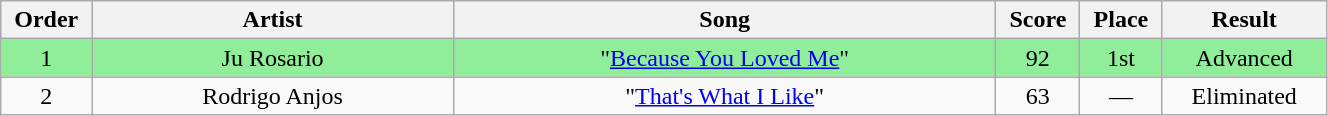<table class="wikitable" style="text-align:center; width:70%;">
<tr>
<th scope="col" width="05%">Order</th>
<th scope="col" width="22%">Artist</th>
<th scope="col" width="33%">Song</th>
<th scope="col" width="05%">Score</th>
<th scope="col" width="05%">Place</th>
<th scope="col" width="10%">Result</th>
</tr>
<tr bgcolor=90EE9B>
<td>1</td>
<td>Ju Rosario</td>
<td>"<a href='#'>Because You Loved Me</a>"</td>
<td>92</td>
<td>1st</td>
<td>Advanced</td>
</tr>
<tr>
<td>2</td>
<td>Rodrigo Anjos</td>
<td>"<a href='#'>That's What I Like</a>"</td>
<td>63</td>
<td>—</td>
<td>Eliminated</td>
</tr>
</table>
